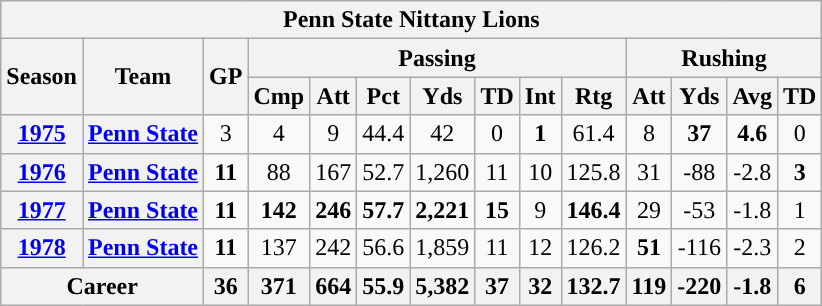<table class="wikitable" style="text-align:center;">
<tr>
<th colspan="14">Penn State Nittany Lions</th>
</tr>
<tr>
<th rowspan="2">Season</th>
<th rowspan="2">Team</th>
<th rowspan="2">GP</th>
<th colspan="7">Passing</th>
<th colspan="4">Rushing</th>
</tr>
<tr>
<th>Cmp</th>
<th>Att</th>
<th>Pct</th>
<th>Yds</th>
<th>TD</th>
<th>Int</th>
<th>Rtg</th>
<th>Att</th>
<th>Yds</th>
<th>Avg</th>
<th>TD</th>
</tr>
<tr>
<th><a href='#'>1975</a></th>
<th><a href='#'>Penn State</a></th>
<td>3</td>
<td>4</td>
<td>9</td>
<td>44.4</td>
<td>42</td>
<td>0</td>
<td><strong>1</strong></td>
<td>61.4</td>
<td>8</td>
<td><strong>37</strong></td>
<td><strong>4.6</strong></td>
<td>0</td>
</tr>
<tr>
<th><a href='#'>1976</a></th>
<th><a href='#'>Penn State</a></th>
<td><strong>11</strong></td>
<td>88</td>
<td>167</td>
<td>52.7</td>
<td>1,260</td>
<td>11</td>
<td>10</td>
<td>125.8</td>
<td>31</td>
<td>-88</td>
<td>-2.8</td>
<td><strong>3</strong></td>
</tr>
<tr>
<th><a href='#'>1977</a></th>
<th><a href='#'>Penn State</a></th>
<td><strong>11</strong></td>
<td><strong>142</strong></td>
<td><strong>246</strong></td>
<td><strong>57.7</strong></td>
<td><strong>2,221</strong></td>
<td><strong>15</strong></td>
<td>9</td>
<td><strong>146.4</strong></td>
<td>29</td>
<td>-53</td>
<td>-1.8</td>
<td>1</td>
</tr>
<tr>
<th><a href='#'>1978</a></th>
<th><a href='#'>Penn State</a></th>
<td><strong>11</strong></td>
<td>137</td>
<td>242</td>
<td>56.6</td>
<td>1,859</td>
<td>11</td>
<td>12</td>
<td>126.2</td>
<td><strong>51</strong></td>
<td>-116</td>
<td>-2.3</td>
<td>2</td>
</tr>
<tr>
<th colspan="2">Career</th>
<th>36</th>
<th>371</th>
<th>664</th>
<th>55.9</th>
<th>5,382</th>
<th>37</th>
<th>32</th>
<th>132.7</th>
<th>119</th>
<th>-220</th>
<th>-1.8</th>
<th>6</th>
</tr>
</table>
